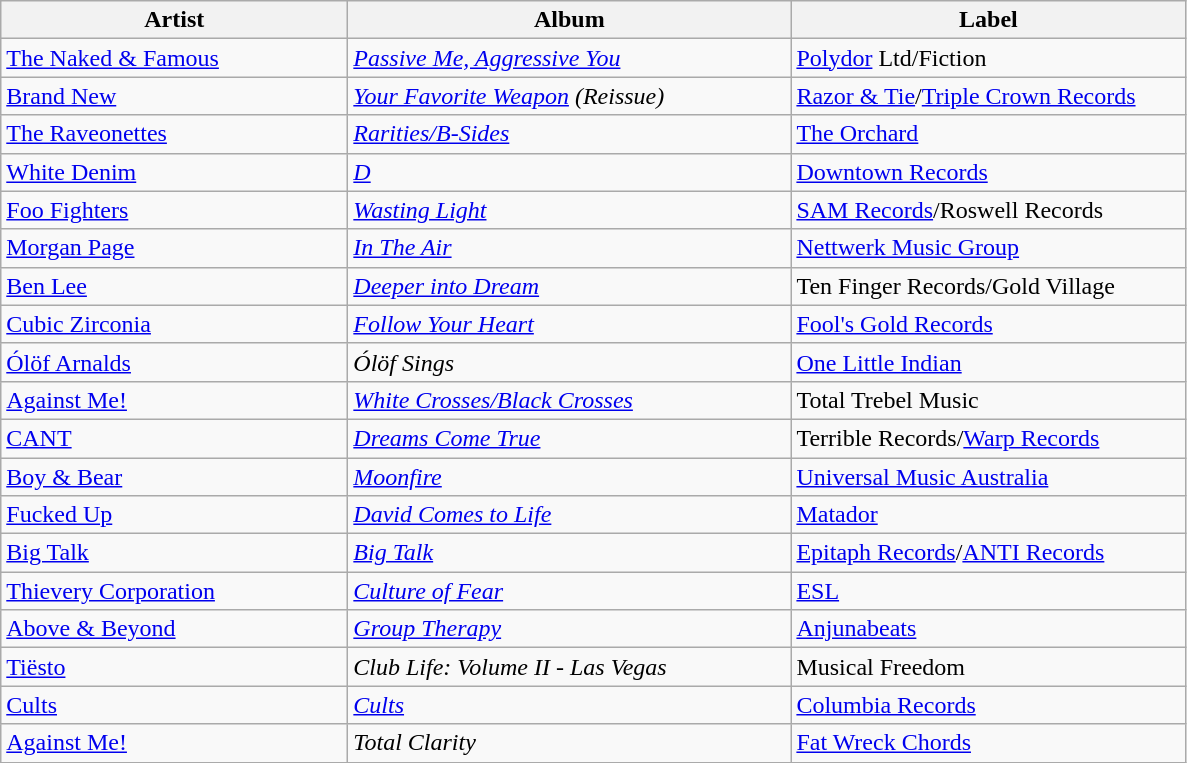<table class="wikitable">
<tr>
<th scope="col" style="width:14em;">Artist</th>
<th scope="col" style="width:18em;">Album</th>
<th scope="col" style="width:16em;">Label</th>
</tr>
<tr>
<td><a href='#'>The Naked & Famous</a></td>
<td><em><a href='#'>Passive Me, Aggressive You</a></em></td>
<td><a href='#'>Polydor</a> Ltd/Fiction</td>
</tr>
<tr>
<td><a href='#'>Brand New</a></td>
<td><em><a href='#'>Your Favorite Weapon</a> (Reissue)</em></td>
<td><a href='#'>Razor & Tie</a>/<a href='#'>Triple Crown Records</a></td>
</tr>
<tr>
<td><a href='#'>The Raveonettes</a></td>
<td><em><a href='#'>Rarities/B-Sides</a></em></td>
<td><a href='#'>The Orchard</a></td>
</tr>
<tr>
<td><a href='#'>White Denim</a></td>
<td><em><a href='#'>D</a></em></td>
<td><a href='#'>Downtown Records</a></td>
</tr>
<tr>
<td><a href='#'>Foo Fighters</a></td>
<td><em><a href='#'>Wasting Light</a></em></td>
<td><a href='#'>SAM Records</a>/Roswell Records</td>
</tr>
<tr>
<td><a href='#'>Morgan Page</a></td>
<td><em><a href='#'>In The Air</a></em></td>
<td><a href='#'>Nettwerk Music Group</a></td>
</tr>
<tr>
<td><a href='#'>Ben Lee</a></td>
<td><em><a href='#'>Deeper into Dream</a></em></td>
<td>Ten Finger Records/Gold Village</td>
</tr>
<tr>
<td><a href='#'>Cubic Zirconia</a></td>
<td><em><a href='#'>Follow Your Heart</a></em></td>
<td><a href='#'>Fool's Gold Records</a></td>
</tr>
<tr>
<td><a href='#'>Ólöf Arnalds</a></td>
<td><em>Ólöf Sings</em></td>
<td><a href='#'>One Little Indian</a></td>
</tr>
<tr>
<td><a href='#'>Against Me!</a></td>
<td><em><a href='#'>White Crosses/Black Crosses</a></em></td>
<td>Total Trebel Music</td>
</tr>
<tr>
<td><a href='#'>CANT</a></td>
<td><em><a href='#'>Dreams Come True</a></em></td>
<td>Terrible Records/<a href='#'>Warp Records</a></td>
</tr>
<tr>
<td><a href='#'>Boy & Bear</a></td>
<td><em><a href='#'>Moonfire</a></em></td>
<td><a href='#'>Universal Music Australia</a></td>
</tr>
<tr>
<td><a href='#'>Fucked Up</a></td>
<td><em><a href='#'>David Comes to Life</a></em></td>
<td><a href='#'>Matador</a></td>
</tr>
<tr>
<td><a href='#'>Big Talk</a></td>
<td><em><a href='#'>Big Talk</a></em></td>
<td><a href='#'>Epitaph Records</a>/<a href='#'>ANTI Records</a></td>
</tr>
<tr>
<td><a href='#'>Thievery Corporation</a></td>
<td><em><a href='#'>Culture of Fear</a></em></td>
<td><a href='#'>ESL</a></td>
</tr>
<tr>
<td><a href='#'>Above & Beyond</a></td>
<td><em><a href='#'>Group Therapy</a></em></td>
<td><a href='#'>Anjunabeats</a></td>
</tr>
<tr>
<td><a href='#'>Tiësto</a></td>
<td><em>Club Life: Volume II - Las Vegas</em></td>
<td>Musical Freedom</td>
</tr>
<tr>
<td><a href='#'>Cults</a></td>
<td><em><a href='#'>Cults</a></em></td>
<td><a href='#'>Columbia Records</a></td>
</tr>
<tr>
<td><a href='#'>Against Me!</a></td>
<td><em>Total Clarity</em></td>
<td><a href='#'>Fat Wreck Chords</a></td>
</tr>
</table>
